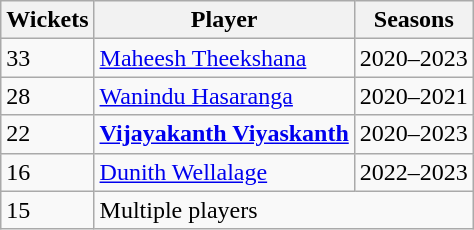<table class="wikitable">
<tr>
<th>Wickets</th>
<th>Player</th>
<th>Seasons</th>
</tr>
<tr>
<td>33</td>
<td><a href='#'>Maheesh Theekshana</a></td>
<td>2020–2023</td>
</tr>
<tr>
<td>28</td>
<td><a href='#'>Wanindu Hasaranga</a></td>
<td>2020–2021</td>
</tr>
<tr>
<td>22</td>
<td><strong><a href='#'>Vijayakanth Viyaskanth</a></strong></td>
<td>2020–2023</td>
</tr>
<tr>
<td>16</td>
<td><a href='#'>Dunith Wellalage</a></td>
<td>2022–2023</td>
</tr>
<tr>
<td>15</td>
<td colspan=2>Multiple players</td>
</tr>
</table>
